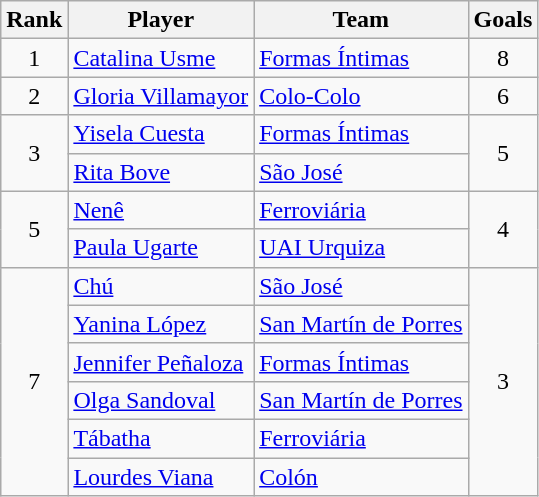<table class="wikitable">
<tr>
<th>Rank</th>
<th>Player</th>
<th>Team</th>
<th>Goals</th>
</tr>
<tr>
<td align=center>1</td>
<td> <a href='#'>Catalina Usme</a></td>
<td> <a href='#'>Formas Íntimas</a></td>
<td align=center>8</td>
</tr>
<tr>
<td align=center>2</td>
<td> <a href='#'>Gloria Villamayor</a></td>
<td> <a href='#'>Colo-Colo</a></td>
<td align=center>6</td>
</tr>
<tr>
<td align=center rowspan=2>3</td>
<td> <a href='#'>Yisela Cuesta</a></td>
<td> <a href='#'>Formas Íntimas</a></td>
<td align=center rowspan=2>5</td>
</tr>
<tr>
<td> <a href='#'>Rita Bove</a></td>
<td> <a href='#'>São José</a></td>
</tr>
<tr>
<td align=center rowspan=2>5</td>
<td> <a href='#'>Nenê</a></td>
<td> <a href='#'>Ferroviária</a></td>
<td align=center rowspan=2>4</td>
</tr>
<tr>
<td> <a href='#'>Paula Ugarte</a></td>
<td> <a href='#'>UAI Urquiza</a></td>
</tr>
<tr>
<td align=center rowspan=6>7</td>
<td> <a href='#'>Chú</a></td>
<td> <a href='#'>São José</a></td>
<td align=center rowspan=6>3</td>
</tr>
<tr>
<td> <a href='#'>Yanina López</a></td>
<td> <a href='#'>San Martín de Porres</a></td>
</tr>
<tr>
<td> <a href='#'>Jennifer Peñaloza</a></td>
<td> <a href='#'>Formas Íntimas</a></td>
</tr>
<tr>
<td> <a href='#'>Olga Sandoval</a></td>
<td> <a href='#'>San Martín de Porres</a></td>
</tr>
<tr>
<td> <a href='#'>Tábatha</a></td>
<td> <a href='#'>Ferroviária</a></td>
</tr>
<tr>
<td> <a href='#'>Lourdes Viana</a></td>
<td> <a href='#'>Colón</a></td>
</tr>
</table>
